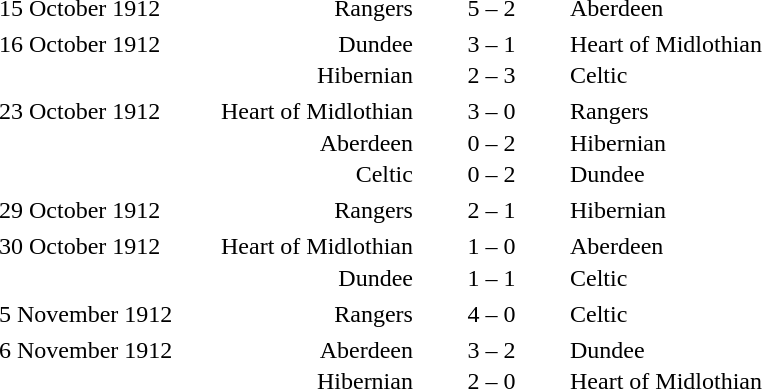<table width=100% cellspacing=1>
<tr>
<th width=10%></th>
<th width=12%></th>
<th width=8%></th>
<th></th>
</tr>
<tr>
<td>15 October 1912</td>
<td align=right>Rangers</td>
<td align=center>5 – 2</td>
<td>Aberdeen</td>
</tr>
<tr>
<td></td>
</tr>
<tr>
<td>16 October 1912</td>
<td align=right>Dundee</td>
<td align=center>3 – 1</td>
<td>Heart of Midlothian</td>
</tr>
<tr>
<td></td>
<td align=right>Hibernian</td>
<td align=center>2 – 3</td>
<td>Celtic</td>
</tr>
<tr>
<td></td>
</tr>
<tr>
<td>23 October 1912</td>
<td align=right>Heart of Midlothian</td>
<td align=center>3 – 0</td>
<td>Rangers</td>
</tr>
<tr>
<td></td>
<td align=right>Aberdeen</td>
<td align=center>0 – 2</td>
<td>Hibernian</td>
</tr>
<tr>
<td></td>
<td align=right>Celtic</td>
<td align=center>0 – 2</td>
<td>Dundee</td>
</tr>
<tr>
<td></td>
</tr>
<tr>
<td>29 October 1912</td>
<td align=right>Rangers</td>
<td align=center>2 – 1</td>
<td>Hibernian</td>
</tr>
<tr>
<td></td>
</tr>
<tr>
<td>30 October 1912</td>
<td align=right>Heart of Midlothian</td>
<td align=center>1 – 0</td>
<td>Aberdeen</td>
</tr>
<tr>
<td></td>
<td align=right>Dundee</td>
<td align=center>1 – 1</td>
<td>Celtic</td>
</tr>
<tr>
<td></td>
</tr>
<tr>
<td>5 November 1912</td>
<td align=right>Rangers</td>
<td align=center>4 – 0</td>
<td>Celtic</td>
</tr>
<tr>
<td></td>
</tr>
<tr>
<td>6 November 1912</td>
<td align=right>Aberdeen</td>
<td align=center>3 – 2</td>
<td>Dundee</td>
</tr>
<tr>
<td></td>
<td align=right>Hibernian</td>
<td align=center>2 – 0</td>
<td>Heart of Midlothian</td>
</tr>
</table>
